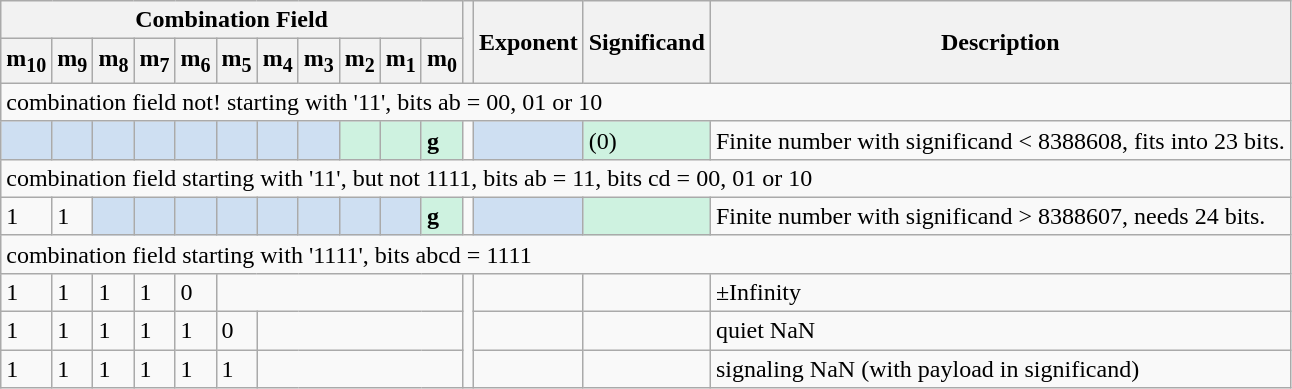<table class="wikitable" style="text-align:left; border-width:0;">
<tr>
<th colspan="11">Combination Field</th>
<th rowspan="2"></th>
<th rowspan="2">Exponent</th>
<th rowspan="2">Significand</th>
<th rowspan="2">Description</th>
</tr>
<tr>
<th>m<sub>10</sub></th>
<th>m<sub>9</sub></th>
<th>m<sub>8</sub></th>
<th>m<sub>7</sub></th>
<th>m<sub>6</sub></th>
<th>m<sub>5</sub></th>
<th>m<sub>4</sub></th>
<th>m<sub>3</sub></th>
<th>m<sub>2</sub></th>
<th>m<sub>1</sub></th>
<th>m<sub>0</sub></th>
</tr>
<tr>
<td colspan="15">combination field not! starting with '11', bits ab = 00, 01 or 10</td>
</tr>
<tr>
<td style="background:#cedff2;"></td>
<td style="background:#cedff2;"></td>
<td style="background:#cedff2;"></td>
<td style="background:#cedff2;"></td>
<td style="background:#cedff2;"></td>
<td style="background:#cedff2;"></td>
<td style="background:#cedff2;"></td>
<td style="background:#cedff2;"></td>
<td style="background:#cef2e0;"></td>
<td style="background:#cef2e0;"></td>
<td style="background:#cef2e0;"><strong>g</strong></td>
<td></td>
<td style="background:#cedff2;"></td>
<td style="background:#cef2e0;">(0)</td>
<td>Finite number with significand < 8388608, fits into 23 bits.</td>
</tr>
<tr>
<td colspan="15">combination field starting with '11', but not 1111, bits ab = 11, bits cd = 00, 01 or 10</td>
</tr>
<tr>
<td>1</td>
<td>1</td>
<td style="background:#cedff2;"></td>
<td style="background:#cedff2;"></td>
<td style="background:#cedff2;"></td>
<td style="background:#cedff2;"></td>
<td style="background:#cedff2;"></td>
<td style="background:#cedff2;"></td>
<td style="background:#cedff2;"></td>
<td style="background:#cedff2;"></td>
<td style="background:#cef2e0;"><strong>g</strong></td>
<td></td>
<td style="background:#cedff2;"></td>
<td style="background:#cef2e0;"></td>
<td>Finite number with significand > 8388607, needs 24 bits.</td>
</tr>
<tr>
<td colspan="15">combination field starting with '1111', bits abcd = 1111</td>
</tr>
<tr>
<td>1</td>
<td>1</td>
<td>1</td>
<td>1</td>
<td>0</td>
<td colspan="6"></td>
<td rowspan="3"></td>
<td></td>
<td></td>
<td>±Infinity</td>
</tr>
<tr>
<td>1</td>
<td>1</td>
<td>1</td>
<td>1</td>
<td>1</td>
<td>0</td>
<td colspan="5"></td>
<td></td>
<td></td>
<td>quiet NaN</td>
</tr>
<tr>
<td>1</td>
<td>1</td>
<td>1</td>
<td>1</td>
<td>1</td>
<td>1</td>
<td colspan="5"></td>
<td></td>
<td></td>
<td>signaling NaN (with payload in significand)</td>
</tr>
</table>
